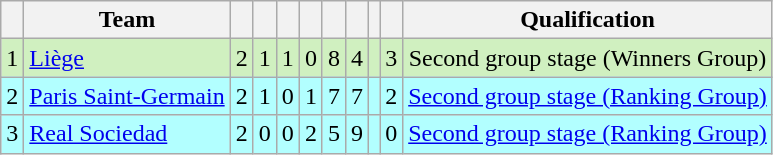<table class="wikitable" style="text-align:center">
<tr>
<th></th>
<th>Team</th>
<th></th>
<th></th>
<th></th>
<th></th>
<th></th>
<th></th>
<th></th>
<th></th>
<th>Qualification</th>
</tr>
<tr style="background:#D0F0C0;">
<td>1</td>
<td align="left"> <a href='#'>Liège</a></td>
<td>2</td>
<td>1</td>
<td>1</td>
<td>0</td>
<td>8</td>
<td>4</td>
<td></td>
<td>3</td>
<td>Second group stage (Winners Group)</td>
</tr>
<tr style="background:#B2FFFF;">
<td>2</td>
<td align="left"> <a href='#'>Paris Saint-Germain</a></td>
<td>2</td>
<td>1</td>
<td>0</td>
<td>1</td>
<td>7</td>
<td>7</td>
<td></td>
<td>2</td>
<td><a href='#'>Second group stage (Ranking Group)</a></td>
</tr>
<tr style="background:#B2FFFF;">
<td>3</td>
<td align="left"> <a href='#'>Real Sociedad</a></td>
<td>2</td>
<td>0</td>
<td>0</td>
<td>2</td>
<td>5</td>
<td>9</td>
<td></td>
<td>0</td>
<td><a href='#'>Second group stage (Ranking Group)</a></td>
</tr>
</table>
